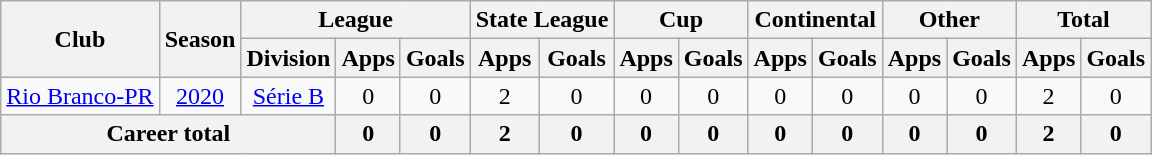<table class="wikitable" style="text-align: center">
<tr>
<th rowspan="2">Club</th>
<th rowspan="2">Season</th>
<th colspan="3">League</th>
<th colspan="2">State League</th>
<th colspan="2">Cup</th>
<th colspan="2">Continental</th>
<th colspan="2">Other</th>
<th colspan="2">Total</th>
</tr>
<tr>
<th>Division</th>
<th>Apps</th>
<th>Goals</th>
<th>Apps</th>
<th>Goals</th>
<th>Apps</th>
<th>Goals</th>
<th>Apps</th>
<th>Goals</th>
<th>Apps</th>
<th>Goals</th>
<th>Apps</th>
<th>Goals</th>
</tr>
<tr>
<td><a href='#'>Rio Branco-PR</a></td>
<td><a href='#'>2020</a></td>
<td><a href='#'>Série B</a></td>
<td>0</td>
<td>0</td>
<td>2</td>
<td>0</td>
<td>0</td>
<td>0</td>
<td>0</td>
<td>0</td>
<td>0</td>
<td>0</td>
<td>2</td>
<td>0</td>
</tr>
<tr>
<th colspan="3"><strong>Career total</strong></th>
<th>0</th>
<th>0</th>
<th>2</th>
<th>0</th>
<th>0</th>
<th>0</th>
<th>0</th>
<th>0</th>
<th>0</th>
<th>0</th>
<th>2</th>
<th>0</th>
</tr>
</table>
